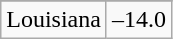<table class="wikitable">
<tr align="center">
</tr>
<tr align="center">
<td>Louisiana</td>
<td>–14.0</td>
</tr>
</table>
